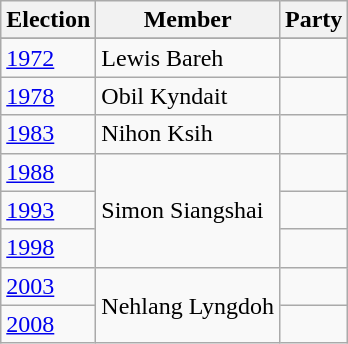<table class="wikitable sortable">
<tr>
<th>Election</th>
<th>Member</th>
<th colspan=2>Party</th>
</tr>
<tr>
</tr>
<tr>
</tr>
<tr>
</tr>
<tr>
</tr>
<tr>
<td><a href='#'>1972</a></td>
<td>Lewis Bareh</td>
<td></td>
</tr>
<tr>
<td><a href='#'>1978</a></td>
<td>Obil Kyndait</td>
<td></td>
</tr>
<tr>
<td><a href='#'>1983</a></td>
<td>Nihon Ksih</td>
<td></td>
</tr>
<tr>
<td><a href='#'>1988</a></td>
<td rowspan=3>Simon Siangshai</td>
<td></td>
</tr>
<tr>
<td><a href='#'>1993</a></td>
<td></td>
</tr>
<tr>
<td><a href='#'>1998</a></td>
<td></td>
</tr>
<tr>
<td><a href='#'>2003</a></td>
<td rowspan=2>Nehlang Lyngdoh</td>
<td></td>
</tr>
<tr>
<td><a href='#'>2008</a></td>
</tr>
</table>
